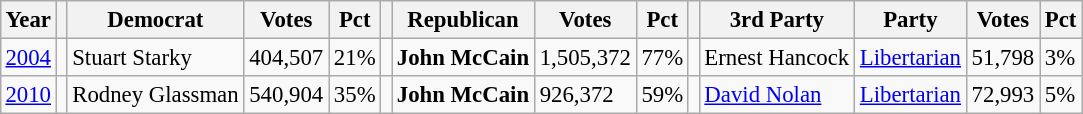<table class="wikitable" style="margin:0.5em ; font-size:95%">
<tr>
<th>Year</th>
<th></th>
<th>Democrat</th>
<th>Votes</th>
<th>Pct</th>
<th></th>
<th>Republican</th>
<th>Votes</th>
<th>Pct</th>
<th></th>
<th>3rd Party</th>
<th>Party</th>
<th>Votes</th>
<th>Pct</th>
</tr>
<tr>
<td><a href='#'>2004</a></td>
<td></td>
<td>Stuart Starky</td>
<td>404,507</td>
<td>21%</td>
<td></td>
<td><strong>John McCain</strong></td>
<td>1,505,372</td>
<td>77%</td>
<td></td>
<td>Ernest Hancock</td>
<td><a href='#'>Libertarian</a></td>
<td>51,798</td>
<td>3%</td>
</tr>
<tr>
<td><a href='#'>2010</a></td>
<td></td>
<td>Rodney Glassman</td>
<td>540,904</td>
<td>35%</td>
<td></td>
<td><strong>John McCain</strong></td>
<td>926,372</td>
<td>59%</td>
<td></td>
<td><a href='#'>David Nolan</a></td>
<td><a href='#'>Libertarian</a></td>
<td>72,993</td>
<td>5%</td>
</tr>
</table>
